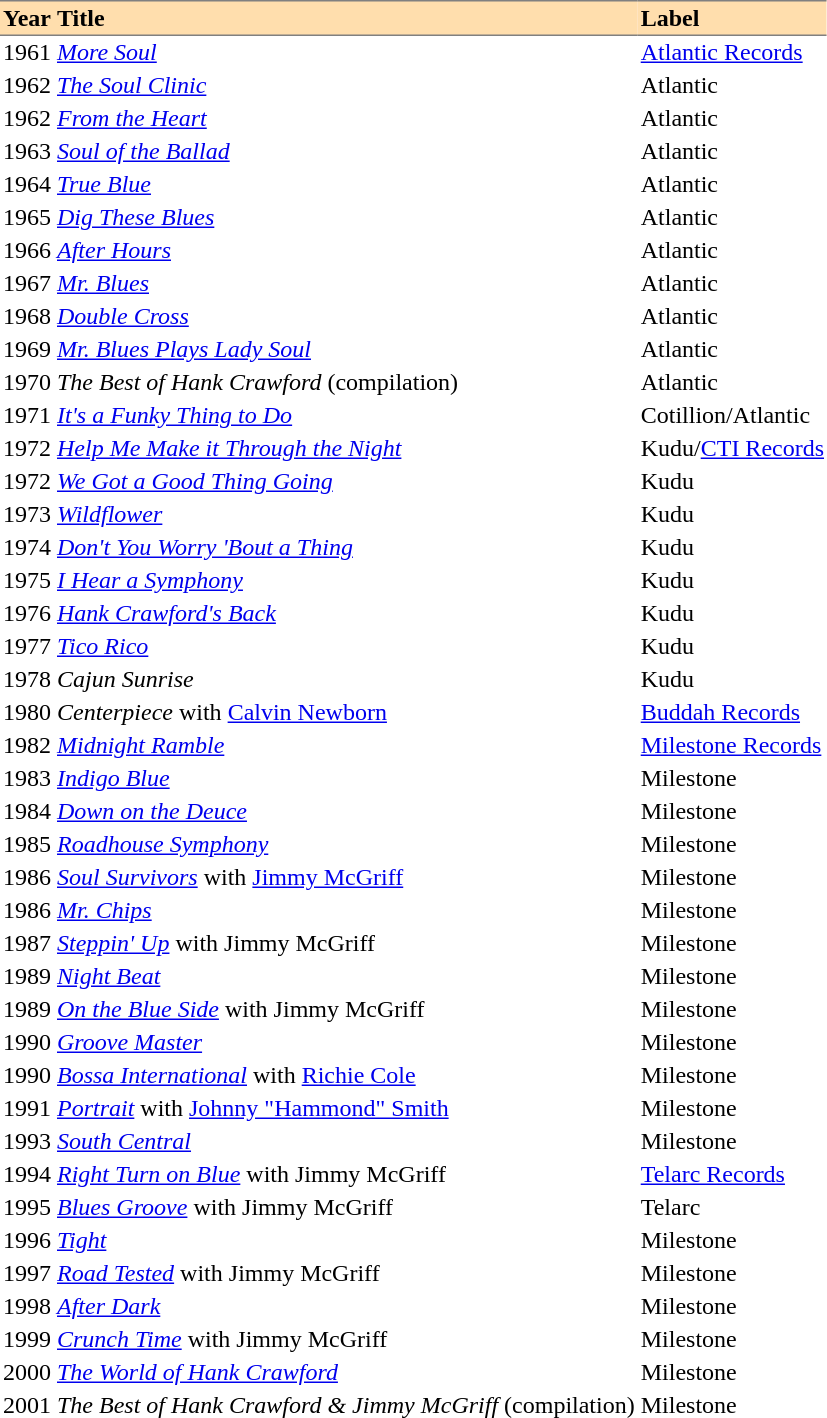<table cellspacing="0" cellpadding="2" border="0">
<tr style="background:#ffdead;">
<th align="left" style="border-bottom:1px solid grey; border-top:1px solid grey;">Year</th>
<th align="left" style="border-bottom:1px solid grey; border-top:1px solid grey;">Title</th>
<th align="left" style="border-bottom:1px solid grey; border-top:1px solid grey;">Label</th>
</tr>
<tr>
<td>1961</td>
<td><em><a href='#'>More Soul</a></em></td>
<td><a href='#'>Atlantic Records</a></td>
</tr>
<tr>
<td>1962</td>
<td><em><a href='#'>The Soul Clinic</a></em></td>
<td>Atlantic</td>
</tr>
<tr>
<td>1962</td>
<td><em><a href='#'>From the Heart</a></em></td>
<td>Atlantic</td>
</tr>
<tr>
<td>1963</td>
<td><em><a href='#'>Soul of the Ballad</a></em></td>
<td>Atlantic</td>
</tr>
<tr>
<td>1964</td>
<td><em><a href='#'>True Blue</a></em></td>
<td>Atlantic</td>
</tr>
<tr>
<td>1965</td>
<td><em><a href='#'>Dig These Blues</a></em></td>
<td>Atlantic</td>
</tr>
<tr>
<td>1966</td>
<td><em><a href='#'>After Hours</a></em></td>
<td>Atlantic</td>
</tr>
<tr>
<td>1967</td>
<td><em><a href='#'>Mr. Blues</a></em></td>
<td>Atlantic</td>
</tr>
<tr>
<td>1968</td>
<td><em><a href='#'>Double Cross</a></em></td>
<td>Atlantic</td>
</tr>
<tr>
<td>1969</td>
<td><em><a href='#'>Mr. Blues Plays Lady Soul</a></em></td>
<td>Atlantic</td>
</tr>
<tr>
<td>1970</td>
<td><em>The Best of Hank Crawford</em> (compilation)</td>
<td>Atlantic</td>
</tr>
<tr>
<td>1971</td>
<td><em><a href='#'>It's a Funky Thing to Do</a></em></td>
<td>Cotillion/Atlantic</td>
</tr>
<tr>
<td>1972</td>
<td><em><a href='#'>Help Me Make it Through the Night</a></em></td>
<td>Kudu/<a href='#'>CTI Records</a></td>
</tr>
<tr>
<td>1972</td>
<td><em><a href='#'>We Got a Good Thing Going</a></em></td>
<td>Kudu</td>
</tr>
<tr>
<td>1973</td>
<td><em><a href='#'>Wildflower</a></em></td>
<td>Kudu</td>
</tr>
<tr>
<td>1974</td>
<td><em><a href='#'>Don't You Worry 'Bout a Thing</a></em></td>
<td>Kudu</td>
</tr>
<tr>
<td>1975</td>
<td><em><a href='#'>I Hear a Symphony</a></em></td>
<td>Kudu</td>
</tr>
<tr>
<td>1976</td>
<td><em><a href='#'>Hank Crawford's Back</a></em></td>
<td>Kudu</td>
</tr>
<tr>
<td>1977</td>
<td><em><a href='#'>Tico Rico</a></em></td>
<td>Kudu</td>
</tr>
<tr>
<td>1978</td>
<td><em>Cajun Sunrise</em></td>
<td>Kudu</td>
</tr>
<tr>
<td>1980</td>
<td><em>Centerpiece</em> with <a href='#'>Calvin Newborn</a></td>
<td><a href='#'>Buddah Records</a></td>
</tr>
<tr>
<td>1982</td>
<td><em><a href='#'>Midnight Ramble</a></em></td>
<td><a href='#'>Milestone Records</a></td>
</tr>
<tr>
<td>1983</td>
<td><em><a href='#'>Indigo Blue</a></em></td>
<td>Milestone</td>
</tr>
<tr>
<td>1984</td>
<td><em><a href='#'>Down on the Deuce</a></em></td>
<td>Milestone</td>
</tr>
<tr>
<td>1985</td>
<td><em><a href='#'>Roadhouse Symphony</a></em></td>
<td>Milestone</td>
</tr>
<tr>
<td>1986</td>
<td><em><a href='#'>Soul Survivors</a></em> with <a href='#'>Jimmy McGriff</a></td>
<td>Milestone</td>
</tr>
<tr>
<td>1986</td>
<td><em><a href='#'>Mr. Chips</a></em></td>
<td>Milestone</td>
</tr>
<tr>
<td>1987</td>
<td><em><a href='#'>Steppin' Up</a></em> with Jimmy McGriff</td>
<td>Milestone</td>
</tr>
<tr>
<td>1989</td>
<td><em><a href='#'>Night Beat</a></em></td>
<td>Milestone</td>
</tr>
<tr>
<td>1989</td>
<td><em><a href='#'>On the Blue Side</a></em> with Jimmy McGriff</td>
<td>Milestone</td>
</tr>
<tr>
<td>1990</td>
<td><em><a href='#'>Groove Master</a></em></td>
<td>Milestone</td>
</tr>
<tr>
<td>1990</td>
<td><em><a href='#'>Bossa International</a></em> with <a href='#'>Richie Cole</a></td>
<td>Milestone</td>
</tr>
<tr>
<td>1991</td>
<td><em><a href='#'>Portrait</a></em> with <a href='#'>Johnny "Hammond" Smith</a></td>
<td>Milestone</td>
</tr>
<tr>
<td>1993</td>
<td><em><a href='#'>South Central</a></em></td>
<td>Milestone</td>
</tr>
<tr>
<td>1994</td>
<td><em><a href='#'>Right Turn on Blue</a></em> with Jimmy McGriff</td>
<td><a href='#'>Telarc Records</a></td>
</tr>
<tr>
<td>1995</td>
<td><em><a href='#'>Blues Groove</a></em> with Jimmy McGriff</td>
<td>Telarc</td>
</tr>
<tr>
<td>1996</td>
<td><em><a href='#'>Tight</a></em></td>
<td>Milestone</td>
</tr>
<tr>
<td>1997</td>
<td><em><a href='#'>Road Tested</a></em> with Jimmy McGriff</td>
<td>Milestone</td>
</tr>
<tr>
<td>1998</td>
<td><em><a href='#'>After Dark</a></em></td>
<td>Milestone</td>
</tr>
<tr>
<td>1999</td>
<td><em><a href='#'>Crunch Time</a></em> with Jimmy McGriff</td>
<td>Milestone</td>
</tr>
<tr>
<td>2000</td>
<td><em><a href='#'>The World of Hank Crawford</a></em></td>
<td>Milestone</td>
</tr>
<tr>
<td>2001</td>
<td><em>The Best of Hank Crawford & Jimmy McGriff</em> (compilation)</td>
<td>Milestone</td>
</tr>
</table>
